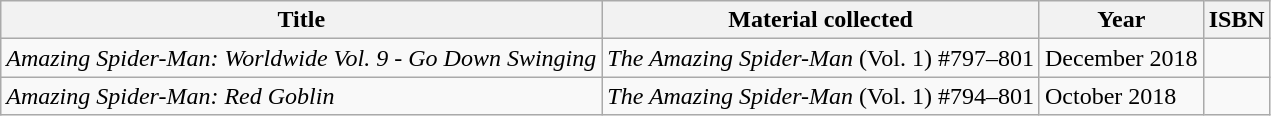<table class="wikitable sortable">
<tr>
<th>Title</th>
<th>Material collected</th>
<th>Year</th>
<th class="unsortable">ISBN</th>
</tr>
<tr>
<td><em>Amazing Spider-Man: Worldwide Vol. 9 - Go Down Swinging</em></td>
<td><em>The Amazing Spider-Man</em> (Vol. 1) #797–801</td>
<td>December 2018</td>
<td></td>
</tr>
<tr>
<td><em>Amazing Spider-Man: Red Goblin</em></td>
<td><em>The Amazing Spider-Man</em> (Vol. 1) #794–801</td>
<td>October 2018</td>
<td></td>
</tr>
</table>
